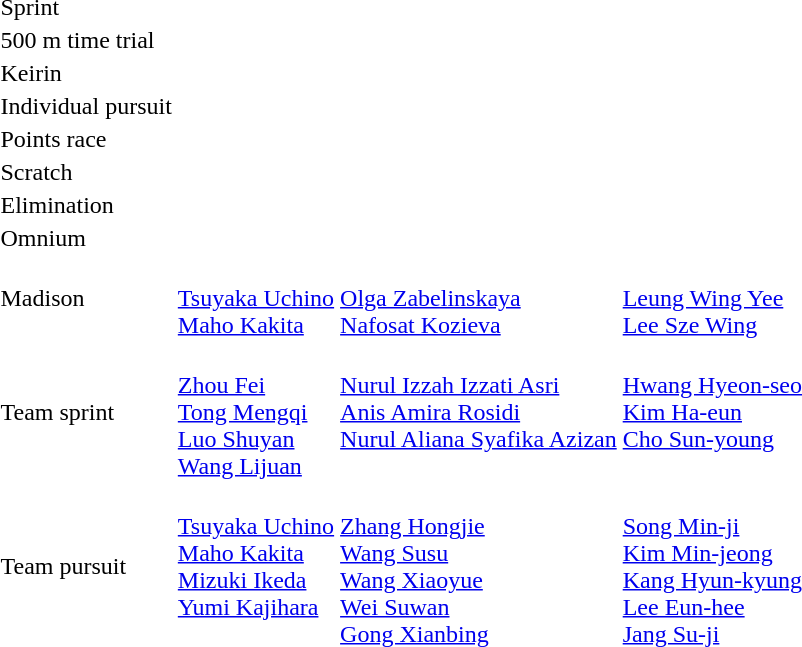<table>
<tr>
<td>Sprint</td>
<td></td>
<td></td>
<td></td>
</tr>
<tr>
<td>500 m time trial</td>
<td></td>
<td></td>
<td></td>
</tr>
<tr>
<td>Keirin</td>
<td></td>
<td></td>
<td></td>
</tr>
<tr>
<td>Individual pursuit</td>
<td></td>
<td></td>
<td></td>
</tr>
<tr>
<td>Points race</td>
<td></td>
<td></td>
<td></td>
</tr>
<tr>
<td>Scratch</td>
<td></td>
<td></td>
<td></td>
</tr>
<tr>
<td>Elimination</td>
<td></td>
<td></td>
<td></td>
</tr>
<tr>
<td>Omnium</td>
<td></td>
<td></td>
<td></td>
</tr>
<tr>
<td>Madison</td>
<td><br><a href='#'>Tsuyaka Uchino</a><br><a href='#'>Maho Kakita</a></td>
<td><br><a href='#'>Olga Zabelinskaya</a><br><a href='#'>Nafosat Kozieva</a></td>
<td><br><a href='#'>Leung Wing Yee</a><br><a href='#'>Lee Sze Wing</a></td>
</tr>
<tr>
<td>Team sprint</td>
<td><br><a href='#'>Zhou Fei</a><br><a href='#'>Tong Mengqi</a><br><a href='#'>Luo Shuyan</a><br><a href='#'>Wang Lijuan</a></td>
<td valign=top><br><a href='#'>Nurul Izzah Izzati Asri</a><br><a href='#'>Anis Amira Rosidi</a><br><a href='#'>Nurul Aliana Syafika Azizan</a></td>
<td valign=top><br><a href='#'>Hwang Hyeon-seo</a><br><a href='#'>Kim Ha-eun</a><br><a href='#'>Cho Sun-young</a></td>
</tr>
<tr>
<td>Team pursuit</td>
<td valign=top><br><a href='#'>Tsuyaka Uchino</a><br><a href='#'>Maho Kakita</a><br><a href='#'>Mizuki Ikeda</a><br><a href='#'>Yumi Kajihara</a></td>
<td><br><a href='#'>Zhang Hongjie</a><br><a href='#'>Wang Susu</a><br><a href='#'>Wang Xiaoyue</a><br><a href='#'>Wei Suwan</a><br><a href='#'>Gong Xianbing</a></td>
<td><br><a href='#'>Song Min-ji</a><br><a href='#'>Kim Min-jeong</a><br><a href='#'>Kang Hyun-kyung</a><br><a href='#'>Lee Eun-hee</a><br><a href='#'>Jang Su-ji</a></td>
</tr>
</table>
